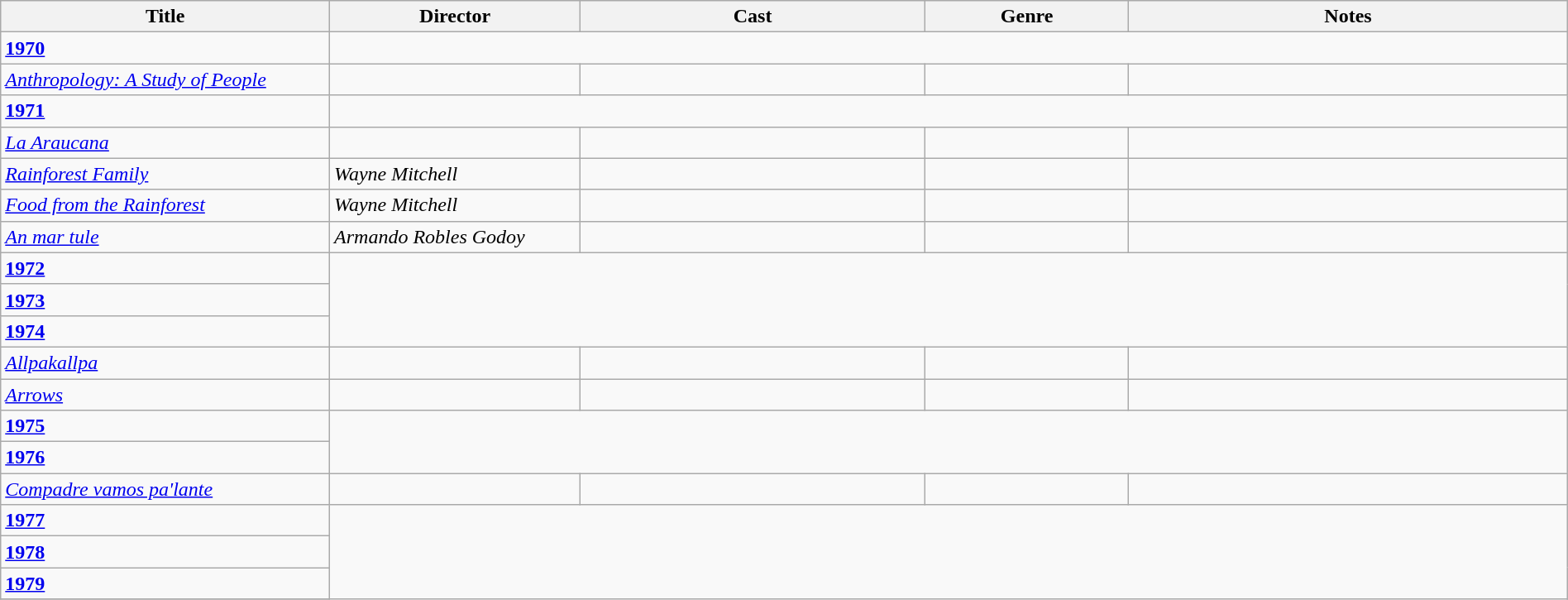<table class="wikitable" width= "100%">
<tr>
<th width=21%>Title</th>
<th width=16%>Director</th>
<th width=22%>Cast</th>
<th width=13%>Genre</th>
<th width=28%>Notes</th>
</tr>
<tr>
<td><strong><a href='#'>1970</a></strong></td>
</tr>
<tr>
<td><em><a href='#'>Anthropology: A Study of People</a></em></td>
<td></td>
<td></td>
<td></td>
<td></td>
</tr>
<tr>
<td><strong><a href='#'>1971</a></strong></td>
</tr>
<tr>
<td><em><a href='#'>La Araucana</a></em></td>
<td></td>
<td></td>
<td></td>
<td></td>
</tr>
<tr>
<td><em><a href='#'>Rainforest Family</a></em></td>
<td><em>Wayne Mitchell</em></td>
<td></td>
<td></td>
<td></td>
</tr>
<tr>
<td><em><a href='#'>Food from the Rainforest</a></em></td>
<td><em>Wayne Mitchell</em></td>
<td></td>
<td></td>
<td></td>
</tr>
<tr>
<td><em><a href='#'>An mar tule</a></em></td>
<td><em>Armando Robles Godoy</em></td>
<td></td>
<td></td>
<td></td>
</tr>
<tr>
<td><strong><a href='#'>1972</a></strong></td>
</tr>
<tr>
<td><strong><a href='#'>1973</a></strong></td>
</tr>
<tr>
<td><strong><a href='#'>1974</a></strong></td>
</tr>
<tr>
<td><em><a href='#'>Allpakallpa</a></em></td>
<td></td>
<td></td>
<td></td>
<td></td>
</tr>
<tr>
<td><em><a href='#'>Arrows</a></em></td>
<td></td>
<td></td>
<td></td>
<td></td>
</tr>
<tr>
<td><strong><a href='#'>1975</a></strong></td>
</tr>
<tr>
<td><strong><a href='#'>1976</a></strong></td>
</tr>
<tr>
<td><em><a href='#'>Compadre vamos pa'lante</a></em></td>
<td></td>
<td></td>
<td></td>
<td></td>
</tr>
<tr>
<td><strong><a href='#'>1977</a></strong></td>
</tr>
<tr>
<td><strong><a href='#'>1978</a></strong></td>
</tr>
<tr>
<td><strong><a href='#'>1979</a></strong></td>
</tr>
<tr>
</tr>
</table>
